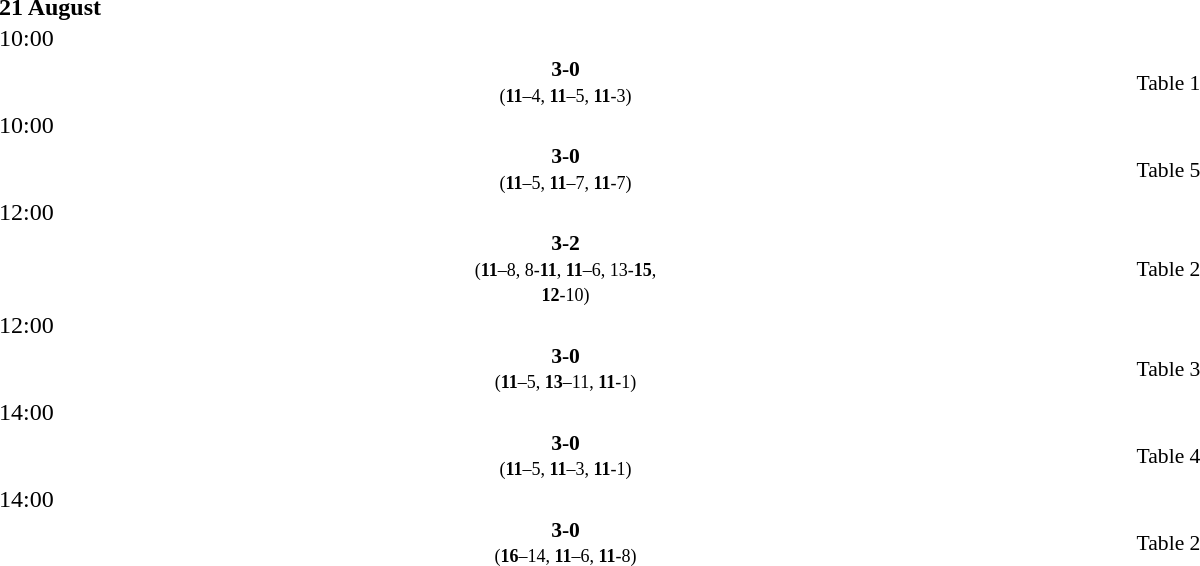<table style="width:100%;" cellspacing="1">
<tr>
<th width=25%></th>
<th width=10%></th>
<th width=25%></th>
</tr>
<tr>
<td><strong>21 August</strong></td>
</tr>
<tr>
<td>10:00</td>
</tr>
<tr style=font-size:90%>
<td align=right><strong></strong></td>
<td align=center><strong> 3-0 </strong><br><small>(<strong>11</strong>–4, <strong>11</strong>–5, <strong>11</strong>-3)</small></td>
<td></td>
<td>Table 1</td>
</tr>
<tr>
<td>10:00</td>
</tr>
<tr style=font-size:90%>
<td align=right><strong></strong></td>
<td align=center><strong> 3-0 </strong><br><small>(<strong>11</strong>–5, <strong>11</strong>–7, <strong>11</strong>-7)</small></td>
<td></td>
<td>Table 5</td>
</tr>
<tr>
<td>12:00</td>
</tr>
<tr style=font-size:90%>
<td align=right><strong></strong></td>
<td align=center><strong> 3-2 </strong><br><small>(<strong>11</strong>–8, 8-<strong>11</strong>, <strong>11</strong>–6, 13-<strong>15</strong>, <strong>12</strong>-10)</small></td>
<td></td>
<td>Table 2</td>
</tr>
<tr>
<td>12:00</td>
</tr>
<tr style=font-size:90%>
<td align=right><strong></strong></td>
<td align=center><strong> 3-0 </strong><br><small>(<strong>11</strong>–5, <strong>13</strong>–11, <strong>11</strong>-1)</small></td>
<td></td>
<td>Table 3</td>
</tr>
<tr>
<td>14:00</td>
</tr>
<tr style=font-size:90%>
<td align=right><strong></strong></td>
<td align=center><strong> 3-0 </strong><br><small>(<strong>11</strong>–5, <strong>11</strong>–3, <strong>11</strong>-1)</small></td>
<td></td>
<td>Table 4</td>
</tr>
<tr>
<td>14:00</td>
</tr>
<tr style=font-size:90%>
<td align=right><strong></strong></td>
<td align=center><strong> 3-0 </strong><br><small>(<strong>16</strong>–14, <strong>11</strong>–6, <strong>11</strong>-8)</small></td>
<td></td>
<td>Table 2</td>
</tr>
</table>
